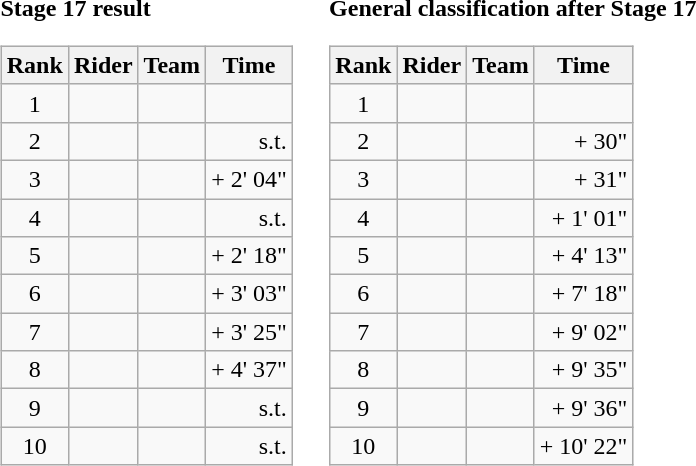<table>
<tr>
<td><strong>Stage 17 result</strong><br><table class="wikitable">
<tr>
<th scope="col">Rank</th>
<th scope="col">Rider</th>
<th scope="col">Team</th>
<th scope="col">Time</th>
</tr>
<tr>
<td style="text-align:center;">1</td>
<td></td>
<td></td>
<td style="text-align:right;"></td>
</tr>
<tr>
<td style="text-align:center;">2</td>
<td></td>
<td></td>
<td style="text-align:right;">s.t.</td>
</tr>
<tr>
<td style="text-align:center;">3</td>
<td></td>
<td></td>
<td style="text-align:right;">+ 2' 04"</td>
</tr>
<tr>
<td style="text-align:center;">4</td>
<td></td>
<td></td>
<td style="text-align:right;">s.t.</td>
</tr>
<tr>
<td style="text-align:center;">5</td>
<td></td>
<td></td>
<td style="text-align:right;">+ 2' 18"</td>
</tr>
<tr>
<td style="text-align:center;">6</td>
<td></td>
<td></td>
<td style="text-align:right;">+ 3' 03"</td>
</tr>
<tr>
<td style="text-align:center;">7</td>
<td></td>
<td></td>
<td style="text-align:right;">+ 3' 25"</td>
</tr>
<tr>
<td style="text-align:center;">8</td>
<td></td>
<td></td>
<td style="text-align:right;">+ 4' 37"</td>
</tr>
<tr>
<td style="text-align:center;">9</td>
<td></td>
<td></td>
<td style="text-align:right;">s.t.</td>
</tr>
<tr>
<td style="text-align:center;">10</td>
<td></td>
<td></td>
<td style="text-align:right;">s.t.</td>
</tr>
</table>
</td>
<td></td>
<td><strong>General classification after Stage 17</strong><br><table class="wikitable">
<tr>
<th scope="col">Rank</th>
<th scope="col">Rider</th>
<th scope="col">Team</th>
<th scope="col">Time</th>
</tr>
<tr>
<td style="text-align:center;">1</td>
<td></td>
<td></td>
<td style="text-align:right;"></td>
</tr>
<tr>
<td style="text-align:center;">2</td>
<td></td>
<td></td>
<td style="text-align:right;">+ 30"</td>
</tr>
<tr>
<td style="text-align:center;">3</td>
<td></td>
<td></td>
<td style="text-align:right;">+ 31"</td>
</tr>
<tr>
<td style="text-align:center;">4</td>
<td></td>
<td></td>
<td style="text-align:right;">+ 1' 01"</td>
</tr>
<tr>
<td style="text-align:center;">5</td>
<td></td>
<td></td>
<td style="text-align:right;">+ 4' 13"</td>
</tr>
<tr>
<td style="text-align:center;">6</td>
<td></td>
<td></td>
<td style="text-align:right;">+ 7' 18"</td>
</tr>
<tr>
<td style="text-align:center;">7</td>
<td></td>
<td></td>
<td style="text-align:right;">+ 9' 02"</td>
</tr>
<tr>
<td style="text-align:center;">8</td>
<td></td>
<td></td>
<td style="text-align:right;">+ 9' 35"</td>
</tr>
<tr>
<td style="text-align:center;">9</td>
<td></td>
<td></td>
<td style="text-align:right;">+ 9' 36"</td>
</tr>
<tr>
<td style="text-align:center;">10</td>
<td></td>
<td></td>
<td style="text-align:right;">+ 10' 22"</td>
</tr>
</table>
</td>
</tr>
</table>
